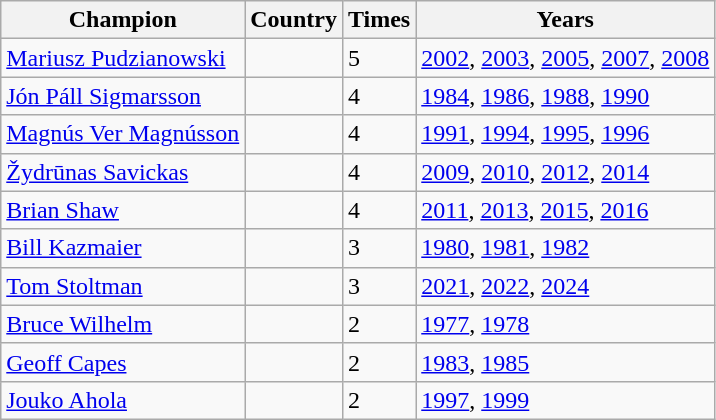<table class="wikitable">
<tr>
<th>Champion</th>
<th>Country</th>
<th>Times</th>
<th>Years</th>
</tr>
<tr>
<td><a href='#'>Mariusz Pudzianowski</a></td>
<td></td>
<td>5</td>
<td><a href='#'>2002</a>, <a href='#'>2003</a>, <a href='#'>2005</a>, <a href='#'>2007</a>, <a href='#'>2008</a></td>
</tr>
<tr>
<td><a href='#'>Jón Páll Sigmarsson</a></td>
<td></td>
<td>4</td>
<td><a href='#'>1984</a>, <a href='#'>1986</a>, <a href='#'>1988</a>, <a href='#'>1990</a></td>
</tr>
<tr>
<td><a href='#'>Magnús Ver Magnússon</a></td>
<td></td>
<td>4</td>
<td><a href='#'>1991</a>, <a href='#'>1994</a>, <a href='#'>1995</a>, <a href='#'>1996</a></td>
</tr>
<tr>
<td><a href='#'>Žydrūnas Savickas</a></td>
<td></td>
<td>4</td>
<td><a href='#'>2009</a>, <a href='#'>2010</a>, <a href='#'>2012</a>, <a href='#'>2014</a></td>
</tr>
<tr>
<td><a href='#'>Brian Shaw</a></td>
<td></td>
<td>4</td>
<td><a href='#'>2011</a>, <a href='#'>2013</a>, <a href='#'>2015</a>, <a href='#'>2016</a></td>
</tr>
<tr>
<td><a href='#'>Bill Kazmaier</a></td>
<td></td>
<td>3</td>
<td><a href='#'>1980</a>, <a href='#'>1981</a>, <a href='#'>1982</a></td>
</tr>
<tr>
<td><a href='#'>Tom Stoltman</a></td>
<td></td>
<td>3</td>
<td><a href='#'>2021</a>, <a href='#'>2022</a>, <a href='#'>2024</a></td>
</tr>
<tr>
<td><a href='#'>Bruce Wilhelm</a></td>
<td></td>
<td>2</td>
<td><a href='#'>1977</a>, <a href='#'>1978</a></td>
</tr>
<tr>
<td><a href='#'>Geoff Capes</a></td>
<td></td>
<td>2</td>
<td><a href='#'>1983</a>, <a href='#'>1985</a></td>
</tr>
<tr>
<td><a href='#'>Jouko Ahola</a></td>
<td></td>
<td>2</td>
<td><a href='#'>1997</a>, <a href='#'>1999</a></td>
</tr>
</table>
